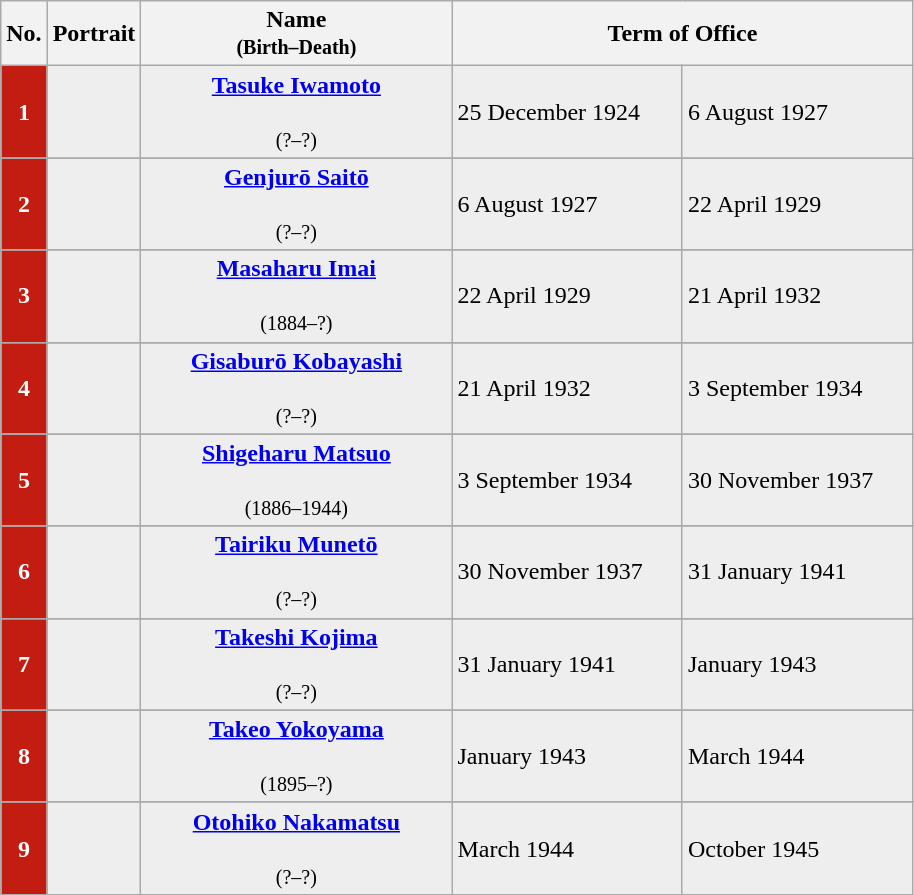<table class=wikitable>
<tr>
<th>No.</th>
<th>Portrait</th>
<th width="200">Name<br><small>(Birth–Death)</small></th>
<th colspan=2 width="300">Term of Office</th>
</tr>
<tr - bgcolor=#EEEEEE>
<th style="background:#C31D12; color:white;">1</th>
<td></td>
<td align=center><strong><a href='#'>Tasuke Iwamoto</a></strong><br><span></span><br><small>(?–?)</small></td>
<td>25 December 1924</td>
<td>6 August 1927</td>
</tr>
<tr ->
</tr>
<tr - bgcolor=#EEEEEE>
<th style="background:#C31D12; color:white;">2</th>
<td></td>
<td align=center><strong><a href='#'>Genjurō Saitō</a></strong><br><span></span><br><small>(?–?)</small></td>
<td>6 August 1927</td>
<td>22 April 1929</td>
</tr>
<tr ->
</tr>
<tr - bgcolor=#EEEEEE>
<th style="background:#C31D12; color:white;">3</th>
<td></td>
<td align=center><strong><a href='#'>Masaharu Imai</a></strong><br><span></span><br><small>(1884–?)</small></td>
<td>22 April 1929</td>
<td>21 April 1932</td>
</tr>
<tr ->
</tr>
<tr - bgcolor=#EEEEEE>
<th style="background:#C31D12; color:white;">4</th>
<td></td>
<td align=center><strong><a href='#'>Gisaburō Kobayashi</a></strong><br><span></span><br><small>(?–?)</small></td>
<td>21 April 1932</td>
<td>3 September 1934</td>
</tr>
<tr ->
</tr>
<tr - bgcolor=#EEEEEE>
<th style="background:#C31D12; color:white;">5</th>
<td></td>
<td align=center><strong><a href='#'>Shigeharu Matsuo</a></strong><br><span></span><br><small>(1886–1944)</small></td>
<td>3 September 1934</td>
<td>30 November 1937</td>
</tr>
<tr ->
</tr>
<tr - bgcolor=#EEEEEE>
<th style="background:#C31D12; color:white;">6</th>
<td></td>
<td align=center><strong><a href='#'>Tairiku Munetō</a></strong><br><span></span><br><small>(?–?)</small></td>
<td>30 November 1937</td>
<td>31 January 1941</td>
</tr>
<tr ->
</tr>
<tr - bgcolor=#EEEEEE>
<th style="background:#C31D12; color:white;">7</th>
<td></td>
<td align=center><strong><a href='#'>Takeshi Kojima</a></strong><br><span></span><br><small>(?–?)</small></td>
<td>31 January 1941</td>
<td>January 1943</td>
</tr>
<tr ->
</tr>
<tr - bgcolor=#EEEEEE>
<th style="background:#C31D12; color:white;">8</th>
<td></td>
<td align=center><strong><a href='#'>Takeo Yokoyama</a></strong><br><span></span><br><small>(1895–?)</small></td>
<td>January 1943</td>
<td>March 1944</td>
</tr>
<tr ->
</tr>
<tr - bgcolor=#EEEEEE>
<th style="background:#C31D12; color:white;">9</th>
<td></td>
<td align=center><strong><a href='#'>Otohiko Nakamatsu</a></strong><br><span></span><br><small>(?–?)</small></td>
<td>March 1944</td>
<td>October 1945</td>
</tr>
</table>
